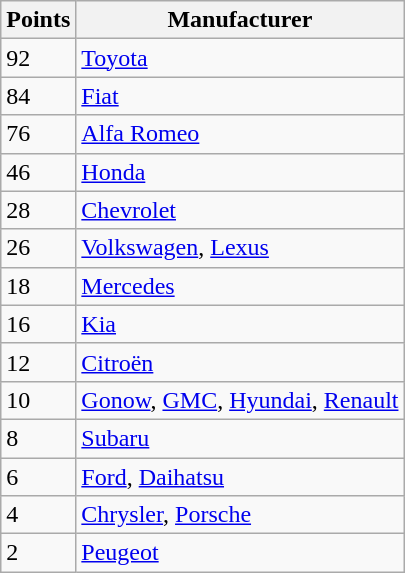<table class="wikitable">
<tr>
<th>Points</th>
<th>Manufacturer</th>
</tr>
<tr>
<td>92</td>
<td> <a href='#'>Toyota</a></td>
</tr>
<tr>
<td>84</td>
<td> <a href='#'>Fiat</a></td>
</tr>
<tr>
<td>76</td>
<td> <a href='#'>Alfa Romeo</a></td>
</tr>
<tr>
<td>46</td>
<td> <a href='#'>Honda</a></td>
</tr>
<tr>
<td>28</td>
<td> <a href='#'>Chevrolet</a></td>
</tr>
<tr>
<td>26</td>
<td> <a href='#'>Volkswagen</a>,  <a href='#'>Lexus</a></td>
</tr>
<tr>
<td>18</td>
<td> <a href='#'>Mercedes</a></td>
</tr>
<tr>
<td>16</td>
<td> <a href='#'>Kia</a></td>
</tr>
<tr>
<td>12</td>
<td> <a href='#'>Citroën</a></td>
</tr>
<tr>
<td>10</td>
<td> <a href='#'>Gonow</a>,  <a href='#'>GMC</a>,  <a href='#'>Hyundai</a>,  <a href='#'>Renault</a></td>
</tr>
<tr>
<td>8</td>
<td> <a href='#'>Subaru</a></td>
</tr>
<tr>
<td>6</td>
<td> <a href='#'>Ford</a>,  <a href='#'>Daihatsu</a></td>
</tr>
<tr>
<td>4</td>
<td> <a href='#'>Chrysler</a>,  <a href='#'>Porsche</a></td>
</tr>
<tr>
<td>2</td>
<td> <a href='#'>Peugeot</a></td>
</tr>
</table>
